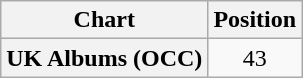<table class="wikitable sortable plainrowheaders" style="text-align:center">
<tr>
<th>Chart</th>
<th>Position</th>
</tr>
<tr>
<th scope="row">UK Albums (OCC)</th>
<td>43</td>
</tr>
</table>
